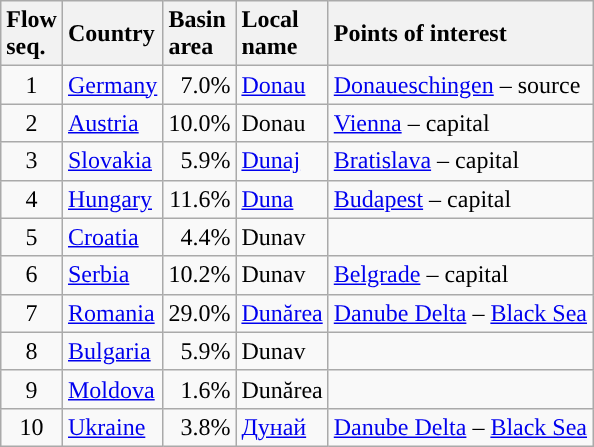<table class="wikitable sortable" style="border-collapse: collapse;">
<tr>
<th style="text-align:left">Flow<br>seq.</th>
<th style="text-align:left">Country</th>
<th style="text-align:left">Basin<br>area</th>
<th style="text-align:left">Local<br>name</th>
<th style="text-align:left">Points of interest</th>
</tr>
<tr>
<td style="text-align:center">1</td>
<td><a href='#'>Germany</a></td>
<td style="text-align:right">7.0%</td>
<td><a href='#'>Donau</a></td>
<td><a href='#'>Donaueschingen</a> – source</td>
</tr>
<tr>
<td style="text-align:center">2</td>
<td><a href='#'>Austria</a></td>
<td style="text-align:right">10.0%</td>
<td>Donau</td>
<td><a href='#'>Vienna</a> – capital</td>
</tr>
<tr>
<td style="text-align:center">3</td>
<td><a href='#'>Slovakia</a></td>
<td style="text-align:right">5.9%</td>
<td><a href='#'>Dunaj</a></td>
<td><a href='#'>Bratislava</a> – capital</td>
</tr>
<tr>
<td style="text-align:center">4</td>
<td><a href='#'>Hungary</a></td>
<td style="text-align:right">11.6%</td>
<td><a href='#'>Duna</a></td>
<td><a href='#'>Budapest</a> – capital</td>
</tr>
<tr>
<td style="text-align:center">5</td>
<td><a href='#'>Croatia</a></td>
<td style="text-align:right">4.4%</td>
<td>Dunav</td>
<td></td>
</tr>
<tr>
<td style="text-align:center">6</td>
<td><a href='#'>Serbia</a></td>
<td style="text-align:right">10.2%</td>
<td>Dunav</td>
<td><a href='#'>Belgrade</a> – capital</td>
</tr>
<tr>
<td style="text-align:center">7</td>
<td><a href='#'>Romania</a></td>
<td style="text-align:right">29.0%</td>
<td><a href='#'>Dunărea</a></td>
<td><a href='#'>Danube Delta</a> – <a href='#'>Black Sea</a></td>
</tr>
<tr>
<td style="text-align:center">8</td>
<td><a href='#'>Bulgaria</a></td>
<td style="text-align:right">5.9%</td>
<td>Dunav</td>
<td></td>
</tr>
<tr>
<td style="text-align:center">9</td>
<td><a href='#'>Moldova</a></td>
<td style="text-align:right">1.6%</td>
<td>Dunărea</td>
<td></td>
</tr>
<tr>
<td style="text-align:center">10</td>
<td><a href='#'>Ukraine</a></td>
<td style="text-align:right">3.8%</td>
<td><a href='#'>Дунай</a></td>
<td><a href='#'>Danube Delta</a> – <a href='#'>Black Sea</a></td>
</tr>
</table>
